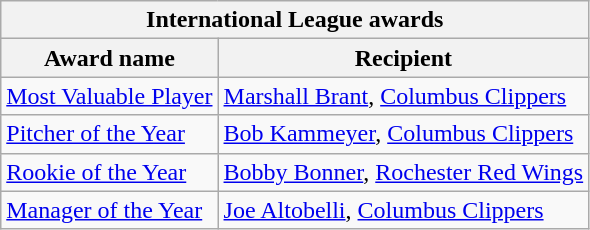<table class="wikitable">
<tr>
<th colspan="2">International League awards</th>
</tr>
<tr>
<th>Award name</th>
<th>Recipient</th>
</tr>
<tr>
<td><a href='#'>Most Valuable Player</a></td>
<td><a href='#'>Marshall Brant</a>, <a href='#'>Columbus Clippers</a></td>
</tr>
<tr>
<td><a href='#'>Pitcher of the Year</a></td>
<td><a href='#'>Bob Kammeyer</a>, <a href='#'>Columbus Clippers</a></td>
</tr>
<tr>
<td><a href='#'>Rookie of the Year</a></td>
<td><a href='#'>Bobby Bonner</a>, <a href='#'>Rochester Red Wings</a></td>
</tr>
<tr>
<td><a href='#'>Manager of the Year</a></td>
<td><a href='#'>Joe Altobelli</a>, <a href='#'>Columbus Clippers</a></td>
</tr>
</table>
